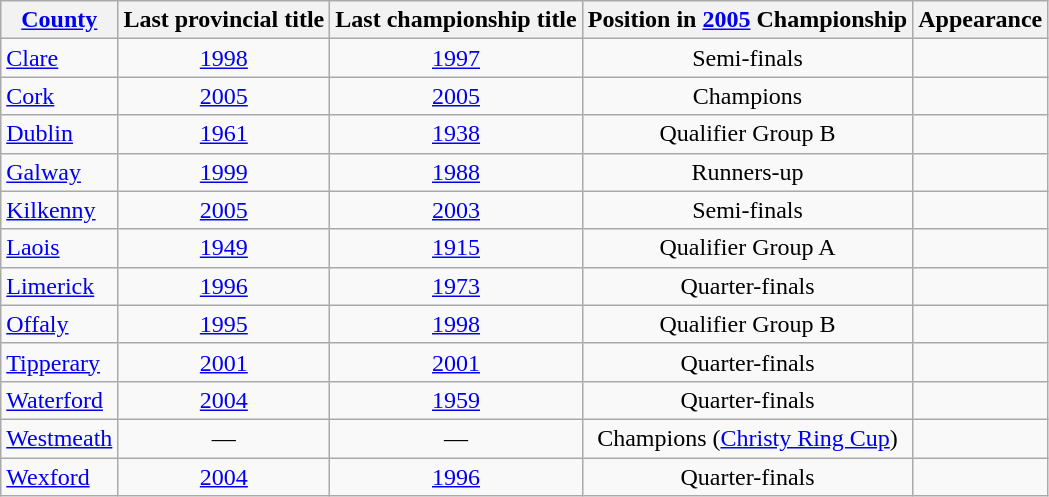<table class="wikitable sortable" style="text-align:center">
<tr>
<th><a href='#'>County</a></th>
<th>Last provincial title</th>
<th>Last championship title</th>
<th>Position in <a href='#'>2005</a> Championship</th>
<th>Appearance</th>
</tr>
<tr>
<td style="text-align:left"> <a href='#'>Clare</a></td>
<td><a href='#'>1998</a></td>
<td><a href='#'>1997</a></td>
<td>Semi-finals</td>
<td></td>
</tr>
<tr>
<td style="text-align:left"> <a href='#'>Cork</a></td>
<td><a href='#'>2005</a></td>
<td><a href='#'>2005</a></td>
<td>Champions</td>
<td></td>
</tr>
<tr>
<td style="text-align:left"> <a href='#'>Dublin</a></td>
<td><a href='#'>1961</a></td>
<td><a href='#'>1938</a></td>
<td>Qualifier Group B</td>
<td></td>
</tr>
<tr>
<td style="text-align:left"> <a href='#'>Galway</a></td>
<td><a href='#'>1999</a></td>
<td><a href='#'>1988</a></td>
<td>Runners-up</td>
<td></td>
</tr>
<tr>
<td style="text-align:left"> <a href='#'>Kilkenny</a></td>
<td><a href='#'>2005</a></td>
<td><a href='#'>2003</a></td>
<td>Semi-finals</td>
<td></td>
</tr>
<tr>
<td style="text-align:left"> <a href='#'>Laois</a></td>
<td><a href='#'>1949</a></td>
<td><a href='#'>1915</a></td>
<td>Qualifier Group A</td>
<td></td>
</tr>
<tr>
<td style="text-align:left"> <a href='#'>Limerick</a></td>
<td><a href='#'>1996</a></td>
<td><a href='#'>1973</a></td>
<td>Quarter-finals</td>
<td></td>
</tr>
<tr>
<td style="text-align:left"> <a href='#'>Offaly</a></td>
<td><a href='#'>1995</a></td>
<td><a href='#'>1998</a></td>
<td>Qualifier Group B</td>
<td></td>
</tr>
<tr>
<td style="text-align:left"> <a href='#'>Tipperary</a></td>
<td><a href='#'>2001</a></td>
<td><a href='#'>2001</a></td>
<td>Quarter-finals</td>
<td></td>
</tr>
<tr>
<td style="text-align:left"> <a href='#'>Waterford</a></td>
<td><a href='#'>2004</a></td>
<td><a href='#'>1959</a></td>
<td>Quarter-finals</td>
<td></td>
</tr>
<tr>
<td style="text-align:left"> <a href='#'>Westmeath</a></td>
<td>—</td>
<td>—</td>
<td>Champions (<a href='#'>Christy Ring Cup</a>)</td>
<td></td>
</tr>
<tr>
<td style="text-align:left"> <a href='#'>Wexford</a></td>
<td><a href='#'>2004</a></td>
<td><a href='#'>1996</a></td>
<td>Quarter-finals</td>
<td></td>
</tr>
</table>
